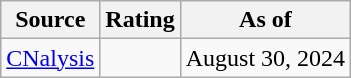<table class="wikitable">
<tr>
<th>Source</th>
<th>Rating</th>
<th>As of</th>
</tr>
<tr>
<td><a href='#'>CNalysis</a></td>
<td></td>
<td>August 30, 2024</td>
</tr>
</table>
